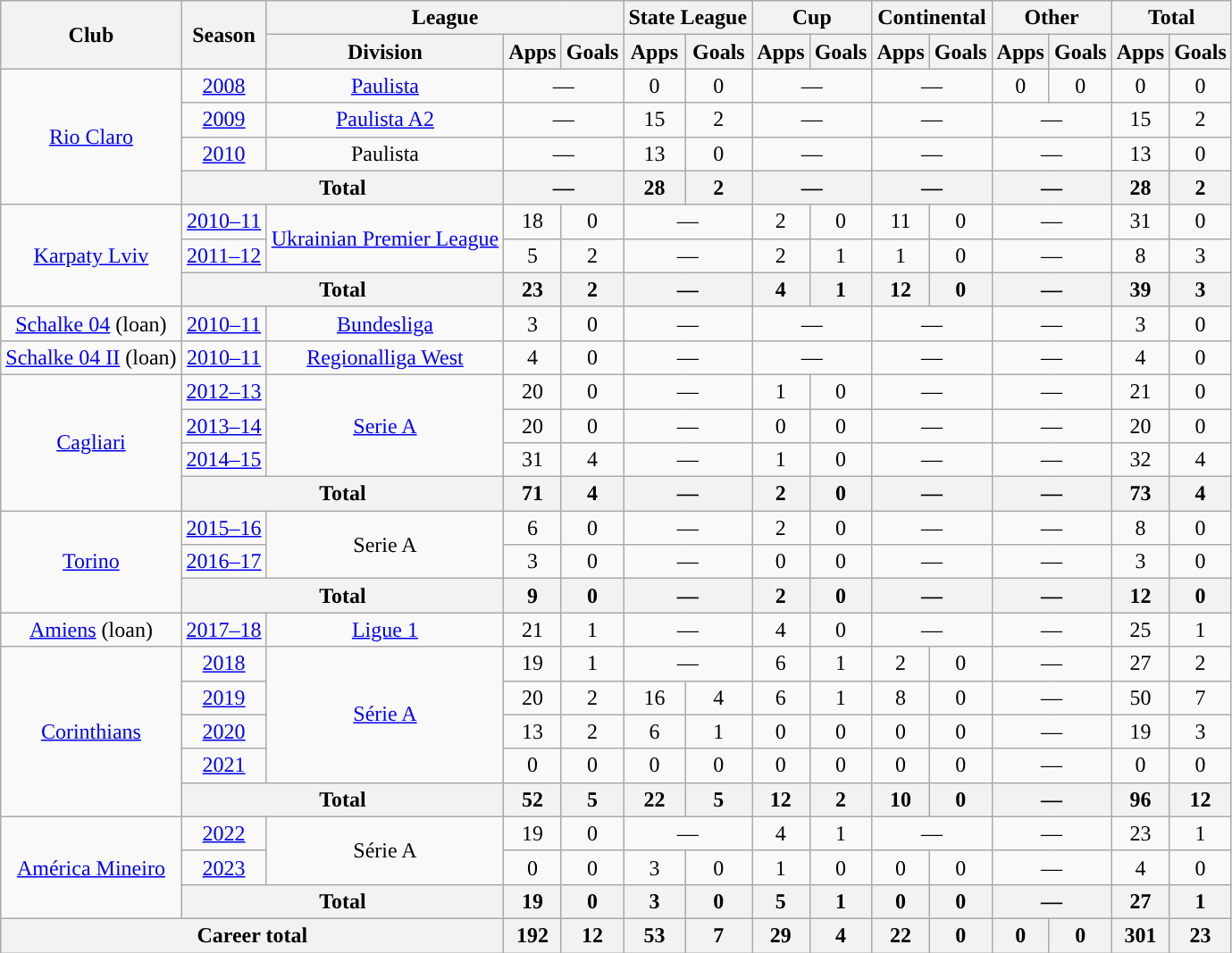<table class="wikitable" style="text-align: center">
<tr>
<th rowspan="2">Club</th>
<th rowspan="2">Season</th>
<th colspan="3">League</th>
<th colspan="2">State League</th>
<th colspan="2">Cup</th>
<th colspan="2">Continental</th>
<th colspan="2">Other</th>
<th colspan="2">Total</th>
</tr>
<tr>
<th>Division</th>
<th>Apps</th>
<th>Goals</th>
<th>Apps</th>
<th>Goals</th>
<th>Apps</th>
<th>Goals</th>
<th>Apps</th>
<th>Goals</th>
<th>Apps</th>
<th>Goals</th>
<th>Apps</th>
<th>Goals</th>
</tr>
<tr>
<td rowspan="4"><a href='#'>Rio Claro</a></td>
<td><a href='#'>2008</a></td>
<td><a href='#'>Paulista</a></td>
<td colspan="2">—</td>
<td>0</td>
<td>0</td>
<td colspan="2">—</td>
<td colspan="2">—</td>
<td>0</td>
<td>0</td>
<td>0</td>
<td>0</td>
</tr>
<tr>
<td><a href='#'>2009</a></td>
<td><a href='#'>Paulista A2</a></td>
<td colspan="2">—</td>
<td>15</td>
<td>2</td>
<td colspan="2">—</td>
<td colspan="2">—</td>
<td colspan="2">—</td>
<td>15</td>
<td>2</td>
</tr>
<tr>
<td><a href='#'>2010</a></td>
<td>Paulista</td>
<td colspan="2">—</td>
<td>13</td>
<td>0</td>
<td colspan="2">—</td>
<td colspan="2">—</td>
<td colspan="2">—</td>
<td>13</td>
<td>0</td>
</tr>
<tr>
<th colspan="2">Total</th>
<th colspan="2">—</th>
<th>28</th>
<th>2</th>
<th colspan="2">—</th>
<th colspan="2">—</th>
<th colspan="2">—</th>
<th>28</th>
<th>2</th>
</tr>
<tr>
<td rowspan="3"><a href='#'>Karpaty Lviv</a></td>
<td><a href='#'>2010–11</a></td>
<td rowspan="2"><a href='#'>Ukrainian Premier League</a></td>
<td>18</td>
<td>0</td>
<td colspan="2">—</td>
<td>2</td>
<td>0</td>
<td>11</td>
<td>0</td>
<td colspan="2">—</td>
<td>31</td>
<td>0</td>
</tr>
<tr>
<td><a href='#'>2011–12</a></td>
<td>5</td>
<td>2</td>
<td colspan="2">—</td>
<td>2</td>
<td>1</td>
<td>1</td>
<td>0</td>
<td colspan="2">—</td>
<td>8</td>
<td>3</td>
</tr>
<tr>
<th colspan="2">Total</th>
<th>23</th>
<th>2</th>
<th colspan="2">—</th>
<th>4</th>
<th>1</th>
<th>12</th>
<th>0</th>
<th colspan="2">—</th>
<th>39</th>
<th>3</th>
</tr>
<tr>
<td><a href='#'>Schalke 04</a> (loan)</td>
<td><a href='#'>2010–11</a></td>
<td><a href='#'>Bundesliga</a></td>
<td>3</td>
<td>0</td>
<td colspan="2">—</td>
<td colspan="2">—</td>
<td colspan="2">—</td>
<td colspan="2">—</td>
<td>3</td>
<td>0</td>
</tr>
<tr>
<td><a href='#'>Schalke 04 II</a> (loan)</td>
<td><a href='#'>2010–11</a></td>
<td><a href='#'>Regionalliga West</a></td>
<td>4</td>
<td>0</td>
<td colspan="2">—</td>
<td colspan="2">—</td>
<td colspan="2">—</td>
<td colspan="2">—</td>
<td>4</td>
<td>0</td>
</tr>
<tr>
<td rowspan="4"><a href='#'>Cagliari</a></td>
<td><a href='#'>2012–13</a></td>
<td rowspan="3"><a href='#'>Serie A</a></td>
<td>20</td>
<td>0</td>
<td colspan="2">—</td>
<td>1</td>
<td>0</td>
<td colspan="2">—</td>
<td colspan="2">—</td>
<td>21</td>
<td>0</td>
</tr>
<tr>
<td><a href='#'>2013–14</a></td>
<td>20</td>
<td>0</td>
<td colspan="2">—</td>
<td>0</td>
<td>0</td>
<td colspan="2">—</td>
<td colspan="2">—</td>
<td>20</td>
<td>0</td>
</tr>
<tr>
<td><a href='#'>2014–15</a></td>
<td>31</td>
<td>4</td>
<td colspan="2">—</td>
<td>1</td>
<td>0</td>
<td colspan="2">—</td>
<td colspan="2">—</td>
<td>32</td>
<td>4</td>
</tr>
<tr>
<th colspan="2">Total</th>
<th>71</th>
<th>4</th>
<th colspan="2">—</th>
<th>2</th>
<th>0</th>
<th colspan="2">—</th>
<th colspan="2">—</th>
<th>73</th>
<th>4</th>
</tr>
<tr>
<td rowspan="3" valign="center"><a href='#'>Torino</a></td>
<td><a href='#'>2015–16</a></td>
<td rowspan="2">Serie A</td>
<td>6</td>
<td>0</td>
<td colspan="2">—</td>
<td>2</td>
<td>0</td>
<td colspan="2">—</td>
<td colspan="2">—</td>
<td>8</td>
<td>0</td>
</tr>
<tr>
<td><a href='#'>2016–17</a></td>
<td>3</td>
<td>0</td>
<td colspan="2">—</td>
<td>0</td>
<td>0</td>
<td colspan="2">—</td>
<td colspan="2">—</td>
<td>3</td>
<td>0</td>
</tr>
<tr>
<th colspan="2">Total</th>
<th>9</th>
<th>0</th>
<th colspan="2">—</th>
<th>2</th>
<th>0</th>
<th colspan="2">—</th>
<th colspan="2">—</th>
<th>12</th>
<th>0</th>
</tr>
<tr>
<td valign="center"><a href='#'>Amiens</a> (loan)</td>
<td><a href='#'>2017–18</a></td>
<td><a href='#'>Ligue 1</a></td>
<td>21</td>
<td>1</td>
<td colspan="2">—</td>
<td>4</td>
<td>0</td>
<td colspan="2">—</td>
<td colspan="2">—</td>
<td>25</td>
<td>1</td>
</tr>
<tr>
<td rowspan="5" valign="center"><a href='#'>Corinthians</a></td>
<td><a href='#'>2018</a></td>
<td rowspan="4"><a href='#'>Série A</a></td>
<td>19</td>
<td>1</td>
<td colspan="2">—</td>
<td>6</td>
<td>1</td>
<td>2</td>
<td>0</td>
<td colspan="2">—</td>
<td>27</td>
<td>2</td>
</tr>
<tr>
<td><a href='#'>2019</a></td>
<td>20</td>
<td>2</td>
<td>16</td>
<td>4</td>
<td>6</td>
<td>1</td>
<td>8</td>
<td>0</td>
<td colspan="2">—</td>
<td>50</td>
<td>7</td>
</tr>
<tr>
<td><a href='#'>2020</a></td>
<td>13</td>
<td>2</td>
<td>6</td>
<td>1</td>
<td>0</td>
<td>0</td>
<td>0</td>
<td>0</td>
<td colspan="2">—</td>
<td>19</td>
<td>3</td>
</tr>
<tr>
<td><a href='#'>2021</a></td>
<td>0</td>
<td>0</td>
<td>0</td>
<td>0</td>
<td>0</td>
<td>0</td>
<td>0</td>
<td>0</td>
<td colspan="2">—</td>
<td>0</td>
<td>0</td>
</tr>
<tr>
<th colspan="2">Total</th>
<th>52</th>
<th>5</th>
<th>22</th>
<th>5</th>
<th>12</th>
<th>2</th>
<th>10</th>
<th>0</th>
<th colspan="2">—</th>
<th>96</th>
<th>12</th>
</tr>
<tr>
<td rowspan="3" valign="center"><a href='#'>América Mineiro</a></td>
<td><a href='#'>2022</a></td>
<td rowspan="2">Série A</td>
<td>19</td>
<td>0</td>
<td colspan="2">—</td>
<td>4</td>
<td>1</td>
<td colspan="2">—</td>
<td colspan="2">—</td>
<td>23</td>
<td>1</td>
</tr>
<tr>
<td><a href='#'>2023</a></td>
<td>0</td>
<td>0</td>
<td>3</td>
<td>0</td>
<td>1</td>
<td>0</td>
<td>0</td>
<td>0</td>
<td colspan="2">—</td>
<td>4</td>
<td>0</td>
</tr>
<tr>
<th colspan="2">Total</th>
<th>19</th>
<th>0</th>
<th>3</th>
<th>0</th>
<th>5</th>
<th>1</th>
<th>0</th>
<th>0</th>
<th colspan="2">—</th>
<th>27</th>
<th>1</th>
</tr>
<tr>
<th colspan="3">Career total</th>
<th>192</th>
<th>12</th>
<th>53</th>
<th>7</th>
<th>29</th>
<th>4</th>
<th>22</th>
<th>0</th>
<th>0</th>
<th>0</th>
<th>301</th>
<th>23</th>
</tr>
</table>
